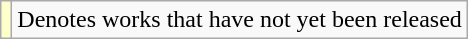<table class="wikitable">
<tr>
<td style="background:#FFFFCC;"></td>
<td>Denotes works that have not yet been released</td>
</tr>
</table>
